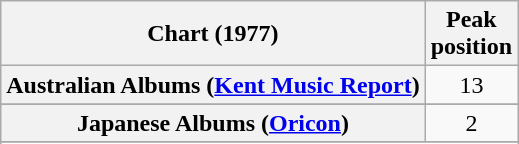<table class="wikitable sortable plainrowheaders">
<tr>
<th scope="col">Chart (1977)</th>
<th scope="col">Peak<br>position</th>
</tr>
<tr>
<th scope="row">Australian Albums (<a href='#'>Kent Music Report</a>)</th>
<td style = "text-align:center;">13</td>
</tr>
<tr>
</tr>
<tr>
</tr>
<tr>
<th scope="row">Japanese Albums (<a href='#'>Oricon</a>)</th>
<td style = "text-align:center;">2</td>
</tr>
<tr>
</tr>
<tr>
</tr>
</table>
